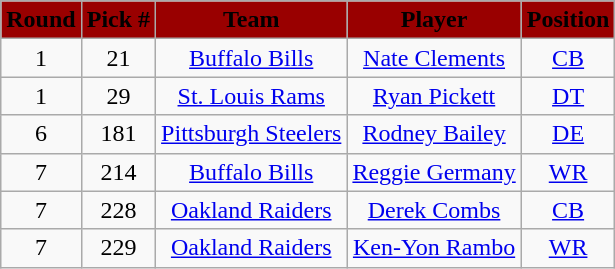<table class="wikitable" style="text-align:center">
<tr style="background:#900;">
<td><strong><span>Round</span></strong></td>
<td><strong><span>Pick #</span></strong></td>
<td><strong><span>Team</span></strong></td>
<td><strong><span>Player</span></strong></td>
<td><strong><span>Position</span></strong></td>
</tr>
<tr>
<td>1</td>
<td align=center>21</td>
<td><a href='#'>Buffalo Bills</a></td>
<td><a href='#'>Nate Clements</a></td>
<td><a href='#'>CB</a></td>
</tr>
<tr>
<td>1</td>
<td align=center>29</td>
<td><a href='#'>St. Louis Rams</a></td>
<td><a href='#'>Ryan Pickett</a></td>
<td><a href='#'>DT</a></td>
</tr>
<tr>
<td>6</td>
<td align=center>181</td>
<td><a href='#'>Pittsburgh Steelers</a></td>
<td><a href='#'>Rodney Bailey</a></td>
<td><a href='#'>DE</a></td>
</tr>
<tr>
<td>7</td>
<td align=center>214</td>
<td><a href='#'>Buffalo Bills</a></td>
<td><a href='#'>Reggie Germany</a></td>
<td><a href='#'>WR</a></td>
</tr>
<tr>
<td>7</td>
<td align=center>228</td>
<td><a href='#'>Oakland Raiders</a></td>
<td><a href='#'>Derek Combs</a></td>
<td><a href='#'>CB</a></td>
</tr>
<tr>
<td>7</td>
<td align=center>229</td>
<td><a href='#'>Oakland Raiders</a></td>
<td><a href='#'>Ken-Yon Rambo</a></td>
<td><a href='#'>WR</a></td>
</tr>
</table>
